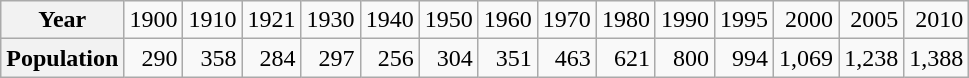<table class="wikitable" style="text-align:right;">
<tr>
<th>Year</th>
<td>1900</td>
<td>1910</td>
<td>1921</td>
<td>1930</td>
<td>1940</td>
<td>1950</td>
<td>1960</td>
<td>1970</td>
<td>1980</td>
<td>1990</td>
<td>1995</td>
<td>2000</td>
<td>2005</td>
<td>2010</td>
</tr>
<tr>
<th>Population</th>
<td>290</td>
<td>358</td>
<td>284</td>
<td>297</td>
<td>256</td>
<td>304</td>
<td>351</td>
<td>463</td>
<td>621</td>
<td>800</td>
<td>994</td>
<td>1,069</td>
<td>1,238</td>
<td>1,388</td>
</tr>
</table>
